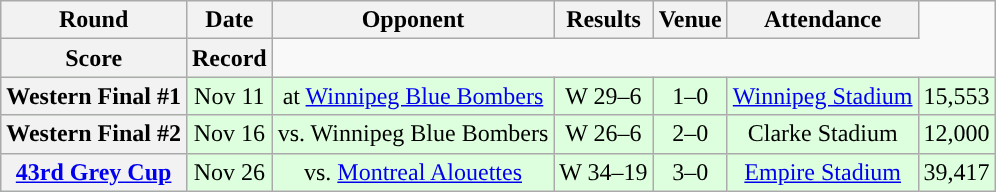<table class="wikitable" style="text-align:center">
<tr>
<th>Round</th>
<th>Date</th>
<th>Opponent</th>
<th>Results</th>
<th>Venue</th>
<th>Attendance</th>
</tr>
<tr>
<th>Score</th>
<th>Record</th>
</tr>
<tr style="background:#ddffdd">
<th>Western Final #1</th>
<td>Nov 11</td>
<td>at <a href='#'>Winnipeg Blue Bombers</a></td>
<td>W 29–6</td>
<td>1–0</td>
<td><a href='#'>Winnipeg Stadium</a></td>
<td>15,553</td>
</tr>
<tr style="background:#ddffdd">
<th>Western Final #2</th>
<td>Nov 16</td>
<td>vs. Winnipeg Blue Bombers</td>
<td>W 26–6</td>
<td>2–0</td>
<td>Clarke Stadium</td>
<td>12,000</td>
</tr>
<tr style="background:#ddffdd">
<th><a href='#'>43rd Grey Cup</a></th>
<td>Nov 26</td>
<td>vs. <a href='#'>Montreal Alouettes</a></td>
<td>W 34–19</td>
<td>3–0</td>
<td><a href='#'>Empire Stadium</a></td>
<td>39,417</td>
</tr>
</table>
